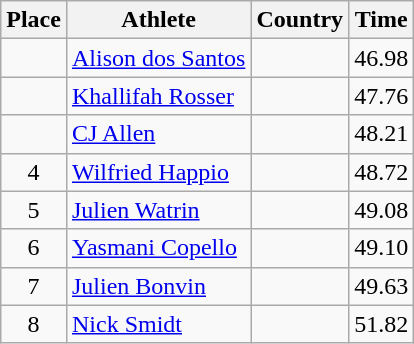<table class="wikitable">
<tr>
<th>Place</th>
<th>Athlete</th>
<th>Country</th>
<th>Time</th>
</tr>
<tr>
<td align=center></td>
<td><a href='#'>Alison dos Santos</a></td>
<td></td>
<td>46.98</td>
</tr>
<tr>
<td align=center></td>
<td><a href='#'>Khallifah Rosser</a></td>
<td></td>
<td>47.76</td>
</tr>
<tr>
<td align=center></td>
<td><a href='#'>CJ Allen</a></td>
<td></td>
<td>48.21</td>
</tr>
<tr>
<td align=center>4</td>
<td><a href='#'>Wilfried Happio</a></td>
<td></td>
<td>48.72</td>
</tr>
<tr>
<td align=center>5</td>
<td><a href='#'>Julien Watrin</a></td>
<td></td>
<td>49.08</td>
</tr>
<tr>
<td align=center>6</td>
<td><a href='#'>Yasmani Copello</a></td>
<td></td>
<td>49.10</td>
</tr>
<tr>
<td align=center>7</td>
<td><a href='#'>Julien Bonvin</a></td>
<td></td>
<td>49.63</td>
</tr>
<tr>
<td align=center>8</td>
<td><a href='#'>Nick Smidt</a></td>
<td></td>
<td>51.82</td>
</tr>
</table>
